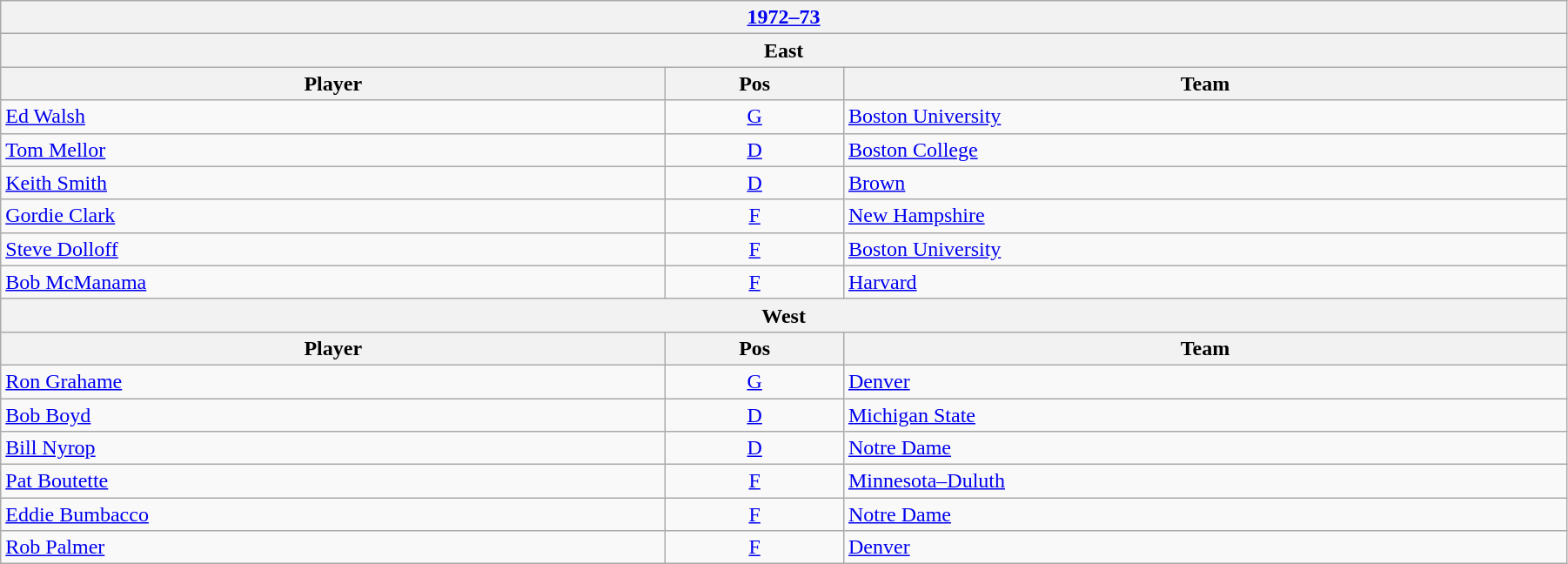<table class="wikitable" width=95%>
<tr>
<th colspan=3><a href='#'>1972–73</a></th>
</tr>
<tr>
<th colspan=3><strong>East</strong></th>
</tr>
<tr>
<th>Player</th>
<th>Pos</th>
<th>Team</th>
</tr>
<tr>
<td><a href='#'>Ed Walsh</a></td>
<td style="text-align:center;"><a href='#'>G</a></td>
<td><a href='#'>Boston University</a></td>
</tr>
<tr>
<td><a href='#'>Tom Mellor</a></td>
<td style="text-align:center;"><a href='#'>D</a></td>
<td><a href='#'>Boston College</a></td>
</tr>
<tr>
<td><a href='#'>Keith Smith</a></td>
<td style="text-align:center;"><a href='#'>D</a></td>
<td><a href='#'>Brown</a></td>
</tr>
<tr>
<td><a href='#'>Gordie Clark</a></td>
<td style="text-align:center;"><a href='#'>F</a></td>
<td><a href='#'>New Hampshire</a></td>
</tr>
<tr>
<td><a href='#'>Steve Dolloff</a></td>
<td style="text-align:center;"><a href='#'>F</a></td>
<td><a href='#'>Boston University</a></td>
</tr>
<tr>
<td><a href='#'>Bob McManama</a></td>
<td style="text-align:center;"><a href='#'>F</a></td>
<td><a href='#'>Harvard</a></td>
</tr>
<tr>
<th colspan=3><strong>West</strong></th>
</tr>
<tr>
<th>Player</th>
<th>Pos</th>
<th>Team</th>
</tr>
<tr>
<td><a href='#'>Ron Grahame</a></td>
<td style="text-align:center;"><a href='#'>G</a></td>
<td><a href='#'>Denver</a></td>
</tr>
<tr>
<td><a href='#'>Bob Boyd</a></td>
<td style="text-align:center;"><a href='#'>D</a></td>
<td><a href='#'>Michigan State</a></td>
</tr>
<tr>
<td><a href='#'>Bill Nyrop</a></td>
<td style="text-align:center;"><a href='#'>D</a></td>
<td><a href='#'>Notre Dame</a></td>
</tr>
<tr>
<td><a href='#'>Pat Boutette</a></td>
<td style="text-align:center;"><a href='#'>F</a></td>
<td><a href='#'>Minnesota–Duluth</a></td>
</tr>
<tr>
<td><a href='#'>Eddie Bumbacco</a></td>
<td style="text-align:center;"><a href='#'>F</a></td>
<td><a href='#'>Notre Dame</a></td>
</tr>
<tr>
<td><a href='#'>Rob Palmer</a></td>
<td style="text-align:center;"><a href='#'>F</a></td>
<td><a href='#'>Denver</a></td>
</tr>
</table>
